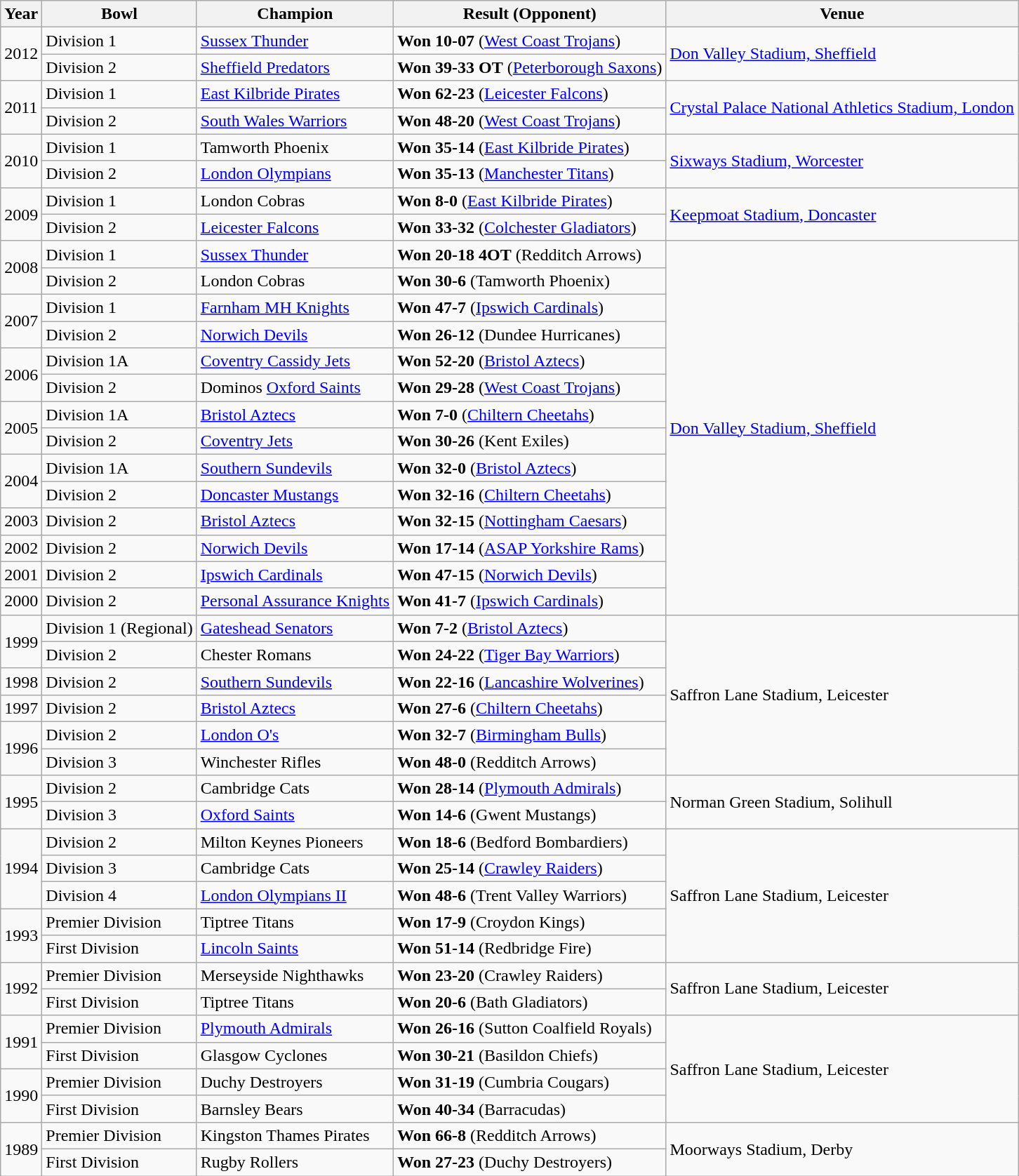<table class="wikitable" style="text-align:left" border="0">
<tr>
<th>Year</th>
<th>Bowl</th>
<th>Champion</th>
<th>Result (Opponent)</th>
<th>Venue</th>
</tr>
<tr>
<td rowspan="2">2012</td>
<td>Division 1</td>
<td><a href='#'>Sussex Thunder</a></td>
<td><strong>Won 10-07</strong> (<a href='#'>West Coast Trojans</a>)</td>
<td rowspan="2"><a href='#'>Don Valley Stadium, Sheffield</a></td>
</tr>
<tr>
<td>Division 2</td>
<td><a href='#'>Sheffield Predators</a></td>
<td><strong>Won 39-33 OT</strong> (<a href='#'>Peterborough Saxons</a>)</td>
</tr>
<tr>
<td rowspan="2">2011</td>
<td>Division 1</td>
<td><a href='#'>East Kilbride Pirates</a></td>
<td><strong>Won 62-23</strong> (<a href='#'>Leicester Falcons</a>)</td>
<td rowspan="2"><a href='#'>Crystal Palace National Athletics Stadium, London</a></td>
</tr>
<tr>
<td>Division 2</td>
<td><a href='#'>South Wales Warriors</a></td>
<td><strong>Won 48-20</strong> (<a href='#'>West Coast Trojans</a>)</td>
</tr>
<tr>
<td rowspan="2">2010</td>
<td>Division 1</td>
<td>Tamworth Phoenix</td>
<td><strong>Won 35-14</strong> (<a href='#'>East Kilbride Pirates</a>)</td>
<td rowspan="2"><a href='#'>Sixways Stadium, Worcester</a></td>
</tr>
<tr>
<td>Division 2</td>
<td><a href='#'>London Olympians</a></td>
<td><strong>Won 35-13</strong> (<a href='#'>Manchester Titans</a>)</td>
</tr>
<tr>
<td rowspan="2">2009</td>
<td>Division 1</td>
<td>London Cobras</td>
<td><strong>Won 8-0</strong> (<a href='#'>East Kilbride Pirates</a>)</td>
<td rowspan="2"><a href='#'>Keepmoat Stadium, Doncaster</a></td>
</tr>
<tr>
<td>Division 2</td>
<td><a href='#'>Leicester Falcons</a></td>
<td><strong>Won 33-32</strong> (<a href='#'>Colchester Gladiators</a>)</td>
</tr>
<tr>
<td rowspan="2">2008</td>
<td>Division 1</td>
<td><a href='#'>Sussex Thunder</a></td>
<td><strong>Won 20-18 4OT</strong> (Redditch Arrows)</td>
<td rowspan="14"><a href='#'>Don Valley Stadium, Sheffield</a></td>
</tr>
<tr>
<td>Division 2</td>
<td>London Cobras</td>
<td><strong>Won 30-6</strong> (Tamworth Phoenix)</td>
</tr>
<tr>
<td rowspan="2">2007</td>
<td>Division 1</td>
<td><a href='#'>Farnham MH Knights</a></td>
<td><strong>Won 47-7</strong> (<a href='#'>Ipswich Cardinals</a>)</td>
</tr>
<tr>
<td>Division 2</td>
<td><a href='#'>Norwich Devils</a></td>
<td><strong>Won 26-12</strong> (Dundee Hurricanes)</td>
</tr>
<tr>
<td rowspan="2">2006</td>
<td>Division 1A</td>
<td><a href='#'>Coventry Cassidy Jets</a></td>
<td><strong>Won 52-20</strong> (<a href='#'>Bristol Aztecs</a>)</td>
</tr>
<tr>
<td>Division 2</td>
<td>Dominos <a href='#'>Oxford Saints</a></td>
<td><strong>Won 29-28</strong> (<a href='#'>West Coast Trojans</a>)</td>
</tr>
<tr>
<td rowspan="2">2005</td>
<td>Division 1A</td>
<td><a href='#'>Bristol Aztecs</a></td>
<td><strong>Won 7-0</strong> (<a href='#'>Chiltern Cheetahs</a>)</td>
</tr>
<tr>
<td>Division 2</td>
<td><a href='#'>Coventry Jets</a></td>
<td><strong>Won 30-26</strong> (Kent Exiles)</td>
</tr>
<tr>
<td rowspan="2">2004</td>
<td>Division 1A</td>
<td><a href='#'>Southern Sundevils</a></td>
<td><strong>Won 32-0</strong> (<a href='#'>Bristol Aztecs</a>)</td>
</tr>
<tr>
<td>Division 2</td>
<td><a href='#'>Doncaster Mustangs</a></td>
<td><strong>Won 32-16</strong> (<a href='#'>Chiltern Cheetahs</a>)</td>
</tr>
<tr>
<td>2003</td>
<td>Division 2</td>
<td><a href='#'>Bristol Aztecs</a></td>
<td><strong>Won 32-15</strong> (<a href='#'>Nottingham Caesars</a>)</td>
</tr>
<tr>
<td>2002</td>
<td>Division 2</td>
<td><a href='#'>Norwich Devils</a></td>
<td><strong>Won 17-14</strong> (<a href='#'>ASAP Yorkshire Rams</a>)</td>
</tr>
<tr>
<td>2001</td>
<td>Division 2</td>
<td><a href='#'>Ipswich Cardinals</a></td>
<td><strong>Won 47-15</strong> (<a href='#'>Norwich Devils</a>)</td>
</tr>
<tr>
<td>2000</td>
<td>Division 2</td>
<td><a href='#'>Personal Assurance Knights</a></td>
<td><strong>Won 41-7</strong> (<a href='#'>Ipswich Cardinals</a>)</td>
</tr>
<tr>
<td rowspan="2">1999</td>
<td>Division 1 (Regional)</td>
<td><a href='#'>Gateshead Senators</a></td>
<td><strong>Won 7-2</strong> (<a href='#'>Bristol Aztecs</a>)</td>
<td rowspan="6">Saffron Lane Stadium, Leicester</td>
</tr>
<tr>
<td>Division 2</td>
<td>Chester Romans</td>
<td><strong>Won 24-22</strong> (<a href='#'>Tiger Bay Warriors</a>)</td>
</tr>
<tr>
<td>1998</td>
<td>Division 2</td>
<td><a href='#'>Southern Sundevils</a></td>
<td><strong>Won 22-16</strong> (<a href='#'>Lancashire Wolverines</a>)</td>
</tr>
<tr>
<td>1997</td>
<td>Division 2</td>
<td><a href='#'>Bristol Aztecs</a></td>
<td><strong>Won 27-6</strong> (<a href='#'>Chiltern Cheetahs</a>)</td>
</tr>
<tr>
<td rowspan="2">1996</td>
<td>Division 2</td>
<td><a href='#'>London O's</a></td>
<td><strong>Won 32-7</strong> (<a href='#'>Birmingham Bulls</a>)</td>
</tr>
<tr>
<td>Division 3</td>
<td>Winchester Rifles</td>
<td><strong>Won 48-0</strong> (Redditch Arrows)</td>
</tr>
<tr>
<td rowspan="2">1995</td>
<td>Division 2</td>
<td>Cambridge Cats</td>
<td><strong>Won 28-14</strong> (<a href='#'>Plymouth Admirals</a>)</td>
<td rowspan="2">Norman Green Stadium, Solihull</td>
</tr>
<tr>
<td>Division 3</td>
<td><a href='#'>Oxford Saints</a></td>
<td><strong>Won 14-6</strong> (Gwent Mustangs)</td>
</tr>
<tr>
<td rowspan="3">1994</td>
<td>Division 2</td>
<td>Milton Keynes Pioneers</td>
<td><strong>Won 18-6</strong> (Bedford Bombardiers)</td>
<td rowspan="5">Saffron Lane Stadium, Leicester</td>
</tr>
<tr>
<td>Division 3</td>
<td>Cambridge Cats</td>
<td><strong>Won 25-14</strong> (<a href='#'>Crawley Raiders</a>)</td>
</tr>
<tr>
<td>Division 4</td>
<td><a href='#'>London Olympians II</a></td>
<td><strong>Won 48-6</strong> (Trent Valley Warriors)</td>
</tr>
<tr>
<td rowspan="2">1993</td>
<td>Premier Division</td>
<td>Tiptree Titans</td>
<td><strong>Won 17-9</strong> (Croydon Kings)</td>
</tr>
<tr>
<td>First Division</td>
<td><a href='#'>Lincoln Saints</a></td>
<td><strong>Won 51-14</strong> (Redbridge Fire)</td>
</tr>
<tr>
<td rowspan="2">1992</td>
<td>Premier Division</td>
<td>Merseyside Nighthawks</td>
<td><strong>Won 23-20</strong> (Crawley Raiders)</td>
<td rowspan="2">Saffron Lane Stadium, Leicester</td>
</tr>
<tr>
<td>First Division</td>
<td>Tiptree Titans</td>
<td><strong>Won 20-6</strong> (Bath Gladiators)</td>
</tr>
<tr>
<td rowspan="2">1991</td>
<td>Premier Division</td>
<td><a href='#'>Plymouth Admirals</a></td>
<td><strong>Won 26-16</strong> (Sutton Coalfield Royals)</td>
<td rowspan="4">Saffron Lane Stadium, Leicester</td>
</tr>
<tr>
<td>First Division</td>
<td>Glasgow Cyclones</td>
<td><strong>Won 30-21</strong> (Basildon Chiefs)</td>
</tr>
<tr>
<td rowspan="2">1990</td>
<td>Premier Division</td>
<td>Duchy Destroyers</td>
<td><strong>Won 31-19</strong> (Cumbria Cougars)</td>
</tr>
<tr>
<td>First Division</td>
<td>Barnsley Bears</td>
<td><strong>Won 40-34</strong> (Barracudas)</td>
</tr>
<tr>
<td rowspan="2">1989</td>
<td>Premier Division</td>
<td>Kingston Thames Pirates</td>
<td><strong>Won 66-8</strong> (Redditch Arrows)</td>
<td rowspan="2">Moorways Stadium, Derby</td>
</tr>
<tr>
<td>First Division</td>
<td>Rugby Rollers</td>
<td><strong>Won 27-23</strong> (Duchy Destroyers)</td>
</tr>
</table>
